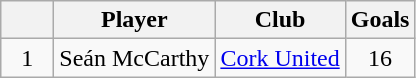<table class="wikitable" border="1">
<tr>
<th width="28"></th>
<th>Player</th>
<th>Club</th>
<th>Goals</th>
</tr>
<tr>
<td align="center">1</td>
<td> Seán McCarthy</td>
<td><a href='#'>Cork United</a></td>
<td align="center">16</td>
</tr>
</table>
